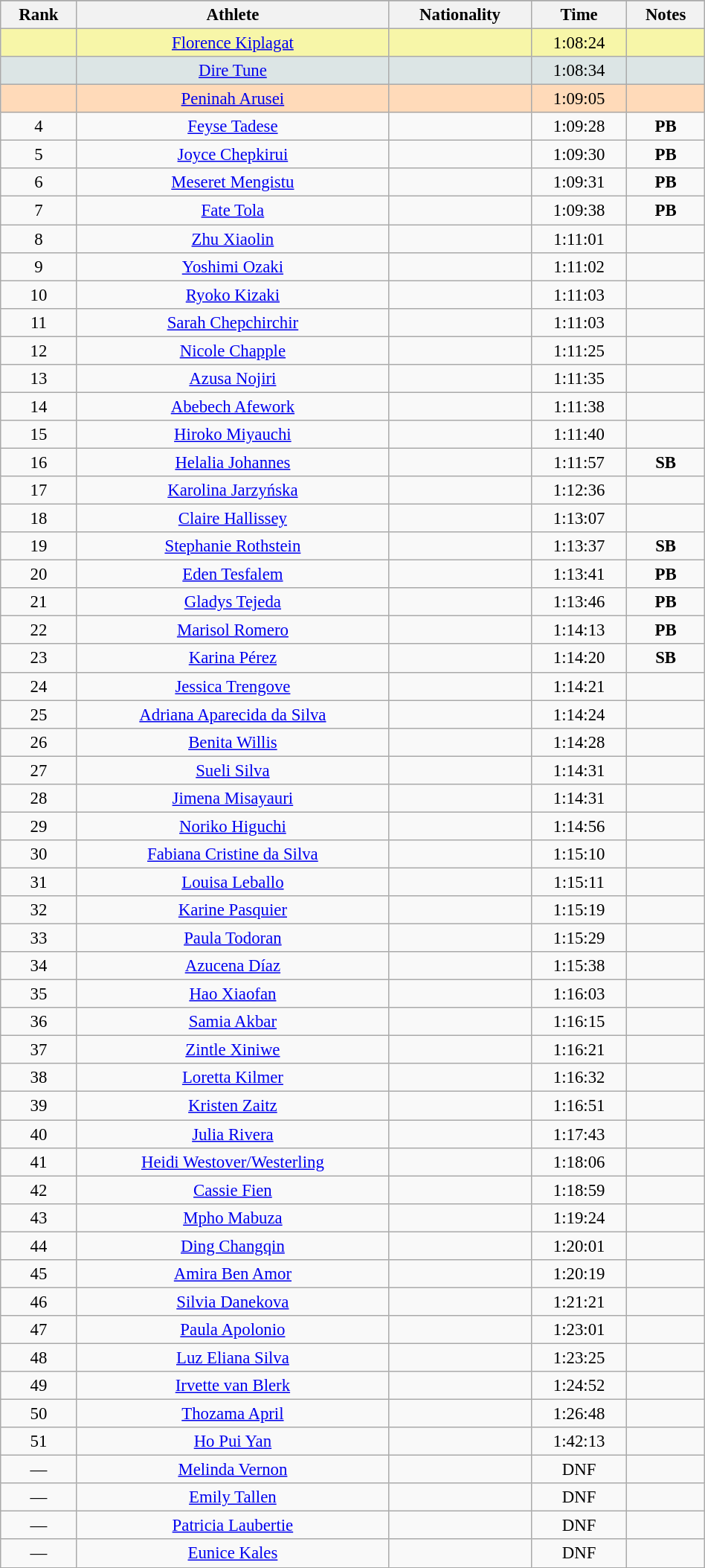<table class="wikitable sortable" style=" text-align:center; font-size:95%;" width="50%">
<tr>
</tr>
<tr>
<th>Rank</th>
<th>Athlete</th>
<th>Nationality</th>
<th>Time</th>
<th>Notes</th>
</tr>
<tr bgcolor="#F7F6A8">
<td></td>
<td><a href='#'>Florence Kiplagat</a></td>
<td align=left></td>
<td>1:08:24</td>
<td></td>
</tr>
<tr bgcolor="#DCE5E5">
<td></td>
<td><a href='#'>Dire Tune</a></td>
<td align=left></td>
<td>1:08:34</td>
<td></td>
</tr>
<tr bgcolor="#FFDAB9">
<td></td>
<td><a href='#'>Peninah Arusei</a></td>
<td align=left></td>
<td>1:09:05</td>
<td></td>
</tr>
<tr>
<td>4</td>
<td><a href='#'>Feyse Tadese</a></td>
<td align=left></td>
<td>1:09:28</td>
<td><strong>PB</strong></td>
</tr>
<tr>
<td>5</td>
<td><a href='#'>Joyce Chepkirui</a></td>
<td align=left></td>
<td>1:09:30</td>
<td><strong>PB</strong></td>
</tr>
<tr>
<td>6</td>
<td><a href='#'>Meseret Mengistu</a></td>
<td align=left></td>
<td>1:09:31</td>
<td><strong>PB</strong></td>
</tr>
<tr>
<td>7</td>
<td><a href='#'>Fate Tola</a></td>
<td align=left></td>
<td>1:09:38</td>
<td><strong>PB</strong></td>
</tr>
<tr>
<td>8</td>
<td><a href='#'>Zhu Xiaolin</a></td>
<td align=left></td>
<td>1:11:01</td>
<td></td>
</tr>
<tr>
<td align=center>9</td>
<td><a href='#'>Yoshimi Ozaki</a></td>
<td align=left></td>
<td>1:11:02</td>
<td></td>
</tr>
<tr>
<td align=center>10</td>
<td><a href='#'>Ryoko Kizaki</a></td>
<td align=left></td>
<td>1:11:03</td>
<td></td>
</tr>
<tr>
<td align=center>11</td>
<td><a href='#'>Sarah Chepchirchir</a></td>
<td align=left></td>
<td>1:11:03</td>
<td></td>
</tr>
<tr>
<td align=center>12</td>
<td><a href='#'>Nicole Chapple</a></td>
<td align=left></td>
<td>1:11:25</td>
<td></td>
</tr>
<tr>
<td align=center>13</td>
<td><a href='#'>Azusa Nojiri</a></td>
<td align=left></td>
<td>1:11:35</td>
<td></td>
</tr>
<tr>
<td align=center>14</td>
<td><a href='#'>Abebech Afework</a></td>
<td align=left></td>
<td>1:11:38</td>
<td></td>
</tr>
<tr>
<td align=center>15</td>
<td><a href='#'>Hiroko Miyauchi</a></td>
<td align=left></td>
<td>1:11:40</td>
<td></td>
</tr>
<tr>
<td align=center>16</td>
<td><a href='#'>Helalia Johannes</a></td>
<td align=left></td>
<td>1:11:57</td>
<td><strong>SB</strong></td>
</tr>
<tr>
<td align=center>17</td>
<td><a href='#'>Karolina Jarzyńska</a></td>
<td align=left></td>
<td>1:12:36</td>
<td></td>
</tr>
<tr>
<td align=center>18</td>
<td><a href='#'>Claire Hallissey</a></td>
<td align=left></td>
<td>1:13:07</td>
<td></td>
</tr>
<tr>
<td align=center>19</td>
<td><a href='#'>Stephanie Rothstein</a></td>
<td align=left></td>
<td>1:13:37</td>
<td><strong>SB</strong></td>
</tr>
<tr>
<td align=center>20</td>
<td><a href='#'>Eden Tesfalem</a></td>
<td align=left></td>
<td>1:13:41</td>
<td><strong>PB</strong></td>
</tr>
<tr>
<td align=center>21</td>
<td><a href='#'>Gladys Tejeda</a></td>
<td align=left></td>
<td>1:13:46</td>
<td><strong>PB</strong></td>
</tr>
<tr>
<td align=center>22</td>
<td><a href='#'>Marisol Romero</a></td>
<td align=left></td>
<td>1:14:13</td>
<td><strong>PB</strong></td>
</tr>
<tr>
<td align=center>23</td>
<td><a href='#'>Karina Pérez</a></td>
<td align=left></td>
<td>1:14:20</td>
<td><strong>SB</strong></td>
</tr>
<tr>
<td align=center>24</td>
<td><a href='#'>Jessica Trengove</a></td>
<td align=left></td>
<td>1:14:21</td>
<td></td>
</tr>
<tr>
<td align=center>25</td>
<td><a href='#'>Adriana Aparecida da Silva</a></td>
<td align=left></td>
<td>1:14:24</td>
<td></td>
</tr>
<tr>
<td align=center>26</td>
<td><a href='#'>Benita Willis</a></td>
<td align=left></td>
<td>1:14:28</td>
<td></td>
</tr>
<tr>
<td align=center>27</td>
<td><a href='#'>Sueli Silva</a></td>
<td align=left></td>
<td>1:14:31</td>
<td></td>
</tr>
<tr>
<td align=center>28</td>
<td><a href='#'>Jimena Misayauri</a></td>
<td align=left></td>
<td>1:14:31</td>
<td></td>
</tr>
<tr>
<td align=center>29</td>
<td><a href='#'>Noriko Higuchi</a></td>
<td align=left></td>
<td>1:14:56</td>
<td></td>
</tr>
<tr>
<td align=center>30</td>
<td><a href='#'>Fabiana Cristine da Silva</a></td>
<td align=left></td>
<td>1:15:10</td>
<td></td>
</tr>
<tr>
<td align=center>31</td>
<td><a href='#'>Louisa Leballo</a></td>
<td align=left></td>
<td>1:15:11</td>
<td></td>
</tr>
<tr>
<td align=center>32</td>
<td><a href='#'>Karine Pasquier</a></td>
<td align=left></td>
<td>1:15:19</td>
<td></td>
</tr>
<tr>
<td align=center>33</td>
<td><a href='#'>Paula Todoran</a></td>
<td align=left></td>
<td>1:15:29</td>
<td></td>
</tr>
<tr>
<td align=center>34</td>
<td><a href='#'>Azucena Díaz</a></td>
<td align=left></td>
<td>1:15:38</td>
<td></td>
</tr>
<tr>
<td align=center>35</td>
<td><a href='#'>Hao Xiaofan</a></td>
<td align=left></td>
<td>1:16:03</td>
<td></td>
</tr>
<tr>
<td align=center>36</td>
<td><a href='#'>Samia Akbar</a></td>
<td align=left></td>
<td>1:16:15</td>
<td></td>
</tr>
<tr>
<td align=center>37</td>
<td><a href='#'>Zintle Xiniwe</a></td>
<td align=left></td>
<td>1:16:21</td>
<td></td>
</tr>
<tr>
<td align=center>38</td>
<td><a href='#'>Loretta Kilmer</a></td>
<td align=left></td>
<td>1:16:32</td>
<td></td>
</tr>
<tr>
<td align=center>39</td>
<td><a href='#'>Kristen Zaitz</a></td>
<td align=left></td>
<td>1:16:51</td>
<td></td>
</tr>
<tr>
<td align=center>40</td>
<td><a href='#'>Julia Rivera</a></td>
<td align=left></td>
<td>1:17:43</td>
<td></td>
</tr>
<tr>
<td align=center>41</td>
<td><a href='#'>Heidi Westover/Westerling</a></td>
<td align=left></td>
<td>1:18:06</td>
<td></td>
</tr>
<tr>
<td align=center>42</td>
<td><a href='#'>Cassie Fien</a></td>
<td align=left></td>
<td>1:18:59</td>
<td></td>
</tr>
<tr>
<td align=center>43</td>
<td><a href='#'>Mpho Mabuza</a></td>
<td align=left></td>
<td>1:19:24</td>
<td></td>
</tr>
<tr>
<td align=center>44</td>
<td><a href='#'>Ding Changqin</a></td>
<td align=left></td>
<td>1:20:01</td>
<td></td>
</tr>
<tr>
<td align=center>45</td>
<td><a href='#'>Amira Ben Amor</a></td>
<td align=left></td>
<td>1:20:19</td>
<td></td>
</tr>
<tr>
<td align=center>46</td>
<td><a href='#'>Silvia Danekova</a></td>
<td align=left></td>
<td>1:21:21</td>
<td></td>
</tr>
<tr>
<td align=center>47</td>
<td><a href='#'>Paula Apolonio</a></td>
<td align=left></td>
<td>1:23:01</td>
<td></td>
</tr>
<tr>
<td align=center>48</td>
<td><a href='#'>Luz Eliana Silva</a></td>
<td align=left></td>
<td>1:23:25</td>
<td></td>
</tr>
<tr>
<td align=center>49</td>
<td><a href='#'>Irvette van Blerk</a></td>
<td align=left></td>
<td>1:24:52</td>
<td></td>
</tr>
<tr>
<td align=center>50</td>
<td><a href='#'>Thozama April</a></td>
<td align=left></td>
<td>1:26:48</td>
<td></td>
</tr>
<tr>
<td align=center>51</td>
<td><a href='#'>Ho Pui Yan</a></td>
<td align=left></td>
<td>1:42:13</td>
</tr>
<tr>
<td align=center>—</td>
<td><a href='#'>Melinda Vernon</a></td>
<td align=left></td>
<td>DNF</td>
<td></td>
</tr>
<tr>
<td align=center>—</td>
<td><a href='#'>Emily Tallen</a></td>
<td align=left></td>
<td>DNF</td>
<td></td>
</tr>
<tr>
<td align=center>—</td>
<td><a href='#'>Patricia Laubertie</a></td>
<td align=left></td>
<td>DNF</td>
<td></td>
</tr>
<tr>
<td align=center>—</td>
<td><a href='#'>Eunice Kales</a></td>
<td align=left></td>
<td>DNF</td>
<td></td>
</tr>
</table>
